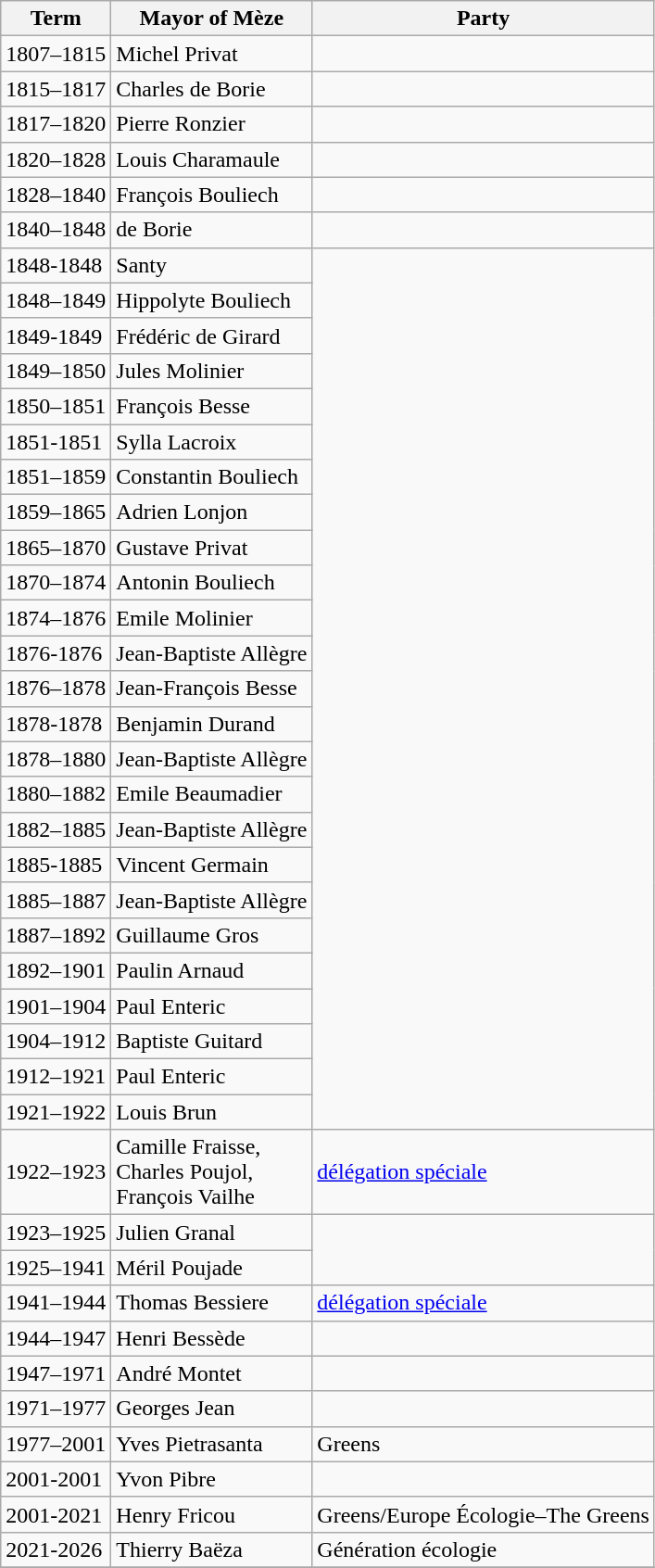<table class="wikitable">
<tr>
<th>Term</th>
<th>Mayor of Mèze</th>
<th>Party</th>
</tr>
<tr>
<td>1807–1815</td>
<td>Michel Privat</td>
<td></td>
</tr>
<tr>
<td>1815–1817</td>
<td>Charles de Borie</td>
<td></td>
</tr>
<tr>
<td>1817–1820</td>
<td>Pierre Ronzier</td>
<td></td>
</tr>
<tr>
<td>1820–1828</td>
<td>Louis Charamaule</td>
<td></td>
</tr>
<tr>
<td>1828–1840</td>
<td>François Bouliech</td>
<td></td>
</tr>
<tr>
<td>1840–1848</td>
<td>de Borie</td>
<td></td>
</tr>
<tr>
<td>1848-1848</td>
<td>Santy</td>
</tr>
<tr>
<td>1848–1849</td>
<td>Hippolyte Bouliech</td>
</tr>
<tr>
<td>1849-1849</td>
<td>Frédéric de Girard</td>
</tr>
<tr>
<td>1849–1850</td>
<td>Jules Molinier</td>
</tr>
<tr>
<td>1850–1851</td>
<td>François Besse</td>
</tr>
<tr>
<td>1851-1851</td>
<td>Sylla Lacroix</td>
</tr>
<tr>
<td>1851–1859</td>
<td>Constantin Bouliech</td>
</tr>
<tr>
<td>1859–1865</td>
<td>Adrien Lonjon</td>
</tr>
<tr>
<td>1865–1870</td>
<td>Gustave Privat</td>
</tr>
<tr>
<td>1870–1874</td>
<td>Antonin Bouliech</td>
</tr>
<tr>
<td>1874–1876</td>
<td>Emile Molinier</td>
</tr>
<tr>
<td>1876-1876</td>
<td>Jean-Baptiste Allègre</td>
</tr>
<tr>
<td>1876–1878</td>
<td>Jean-François Besse</td>
</tr>
<tr>
<td>1878-1878</td>
<td>Benjamin Durand</td>
</tr>
<tr>
<td>1878–1880</td>
<td>Jean-Baptiste Allègre</td>
</tr>
<tr>
<td>1880–1882</td>
<td>Emile Beaumadier</td>
</tr>
<tr>
<td>1882–1885</td>
<td>Jean-Baptiste Allègre</td>
</tr>
<tr>
<td>1885-1885</td>
<td>Vincent Germain</td>
</tr>
<tr>
<td>1885–1887</td>
<td>Jean-Baptiste Allègre</td>
</tr>
<tr>
<td>1887–1892</td>
<td>Guillaume Gros</td>
</tr>
<tr>
<td>1892–1901</td>
<td>Paulin Arnaud</td>
</tr>
<tr>
<td>1901–1904</td>
<td>Paul Enteric</td>
</tr>
<tr>
<td>1904–1912</td>
<td>Baptiste Guitard</td>
</tr>
<tr>
<td>1912–1921</td>
<td>Paul Enteric</td>
</tr>
<tr>
<td>1921–1922</td>
<td>Louis Brun</td>
</tr>
<tr>
<td>1922–1923</td>
<td>Camille Fraisse,<br>Charles Poujol,<br>François Vailhe</td>
<td><a href='#'>délégation spéciale</a></td>
</tr>
<tr>
<td>1923–1925</td>
<td>Julien Granal</td>
</tr>
<tr>
<td>1925–1941</td>
<td>Méril Poujade</td>
</tr>
<tr>
<td>1941–1944</td>
<td>Thomas Bessiere</td>
<td><a href='#'>délégation spéciale</a></td>
</tr>
<tr>
<td>1944–1947</td>
<td>Henri Bessède</td>
</tr>
<tr>
<td>1947–1971</td>
<td>André Montet</td>
<td></td>
</tr>
<tr>
<td>1971–1977</td>
<td>Georges Jean</td>
<td></td>
</tr>
<tr>
<td>1977–2001</td>
<td>Yves Pietrasanta</td>
<td>Greens</td>
</tr>
<tr>
<td>2001-2001</td>
<td>Yvon Pibre</td>
<td></td>
</tr>
<tr>
<td>2001-2021</td>
<td>Henry Fricou</td>
<td>Greens/Europe Écologie–The Greens</td>
</tr>
<tr>
<td>2021-2026</td>
<td>Thierry Baëza</td>
<td>Génération écologie</td>
</tr>
<tr>
</tr>
</table>
